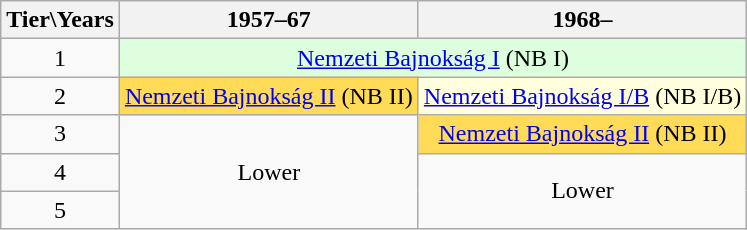<table class="wikitable" style="text-align: center;">
<tr>
<th>Tier\Years</th>
<th>1957–67</th>
<th>1968–</th>
</tr>
<tr>
<td>1</td>
<td colspan=2 bgcolor=DDFFDD><a href='#'>Nemzeti Bajnokság I</a> (NB I)</td>
</tr>
<tr>
<td>2</td>
<td bgcolor=FFDB58><a href='#'>Nemzeti Bajnokság II</a> (NB II)</td>
<td bgcolor=FFFFDD><a href='#'>Nemzeti Bajnokság I/B</a> (NB I/B)</td>
</tr>
<tr>
<td>3</td>
<td rowspan=3>Lower</td>
<td bgcolor=FFDB58><a href='#'>Nemzeti Bajnokság II</a> (NB II)</td>
</tr>
<tr>
<td>4</td>
<td rowspan=2>Lower</td>
</tr>
<tr>
<td>5</td>
</tr>
</table>
